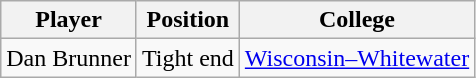<table class="wikitable">
<tr>
<th>Player</th>
<th>Position</th>
<th>College</th>
</tr>
<tr>
<td>Dan Brunner</td>
<td>Tight end</td>
<td><a href='#'>Wisconsin–Whitewater</a></td>
</tr>
</table>
